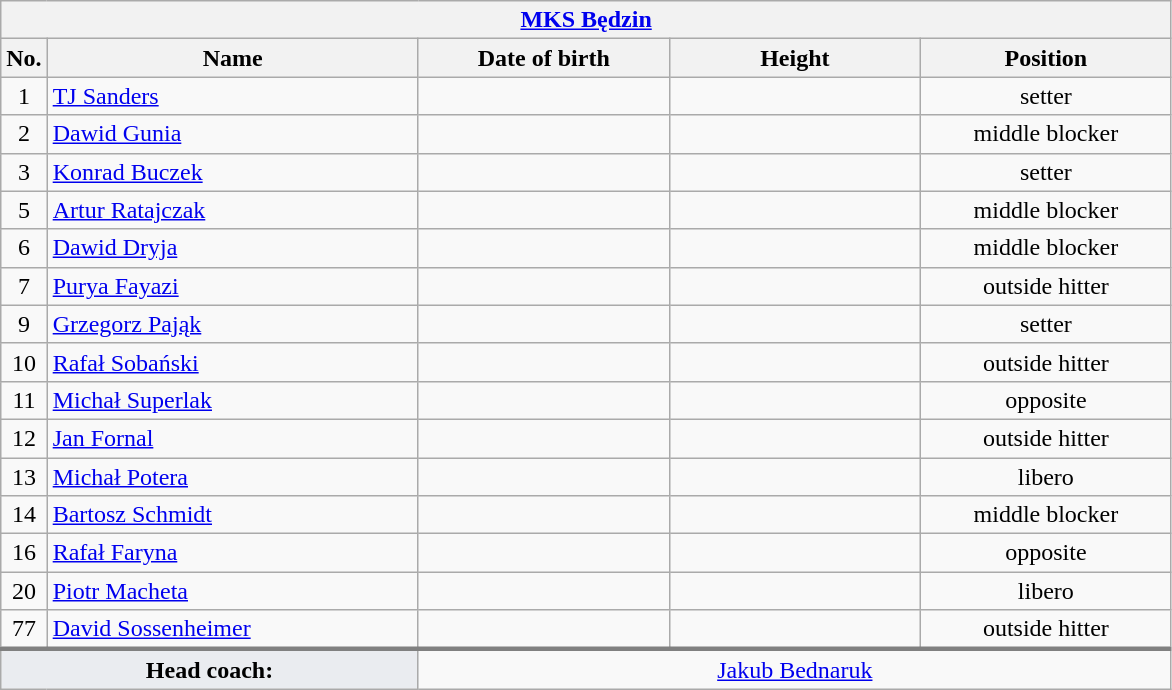<table class="wikitable collapsible collapsed" style="font-size:100%; text-align:center">
<tr>
<th colspan=5 style="width:30em"><a href='#'>MKS Będzin</a></th>
</tr>
<tr>
<th>No.</th>
<th style="width:15em">Name</th>
<th style="width:10em">Date of birth</th>
<th style="width:10em">Height</th>
<th style="width:10em">Position</th>
</tr>
<tr>
<td>1</td>
<td align=left> <a href='#'>TJ Sanders</a></td>
<td align=right></td>
<td></td>
<td>setter</td>
</tr>
<tr>
<td>2</td>
<td align=left> <a href='#'>Dawid Gunia</a></td>
<td align=right></td>
<td></td>
<td>middle blocker</td>
</tr>
<tr>
<td>3</td>
<td align=left> <a href='#'>Konrad Buczek</a></td>
<td align=right></td>
<td></td>
<td>setter</td>
</tr>
<tr>
<td>5</td>
<td align=left> <a href='#'>Artur Ratajczak</a></td>
<td align=right></td>
<td></td>
<td>middle blocker</td>
</tr>
<tr>
<td>6</td>
<td align=left> <a href='#'>Dawid Dryja</a></td>
<td align=right></td>
<td></td>
<td>middle blocker</td>
</tr>
<tr>
<td>7</td>
<td align=left> <a href='#'>Purya Fayazi</a></td>
<td align=right></td>
<td></td>
<td>outside hitter</td>
</tr>
<tr>
<td>9</td>
<td align=left> <a href='#'>Grzegorz Pająk</a></td>
<td align=right></td>
<td></td>
<td>setter</td>
</tr>
<tr>
<td>10</td>
<td align=left> <a href='#'>Rafał Sobański</a></td>
<td align=right></td>
<td></td>
<td>outside hitter</td>
</tr>
<tr>
<td>11</td>
<td align=left> <a href='#'>Michał Superlak</a></td>
<td align=right></td>
<td></td>
<td>opposite</td>
</tr>
<tr>
<td>12</td>
<td align=left> <a href='#'>Jan Fornal</a></td>
<td align=right></td>
<td></td>
<td>outside hitter</td>
</tr>
<tr>
<td>13</td>
<td align=left> <a href='#'>Michał Potera</a></td>
<td align=right></td>
<td></td>
<td>libero</td>
</tr>
<tr>
<td>14</td>
<td align=left> <a href='#'>Bartosz Schmidt</a></td>
<td align=right></td>
<td></td>
<td>middle blocker</td>
</tr>
<tr>
<td>16</td>
<td align=left> <a href='#'>Rafał Faryna</a></td>
<td align=right></td>
<td></td>
<td>opposite</td>
</tr>
<tr>
<td>20</td>
<td align=left> <a href='#'>Piotr Macheta</a></td>
<td align=right></td>
<td></td>
<td>libero</td>
</tr>
<tr>
<td>77</td>
<td align=left> <a href='#'>David Sossenheimer</a></td>
<td align=right></td>
<td></td>
<td>outside hitter</td>
</tr>
<tr style="border-top: 3px solid grey">
<td colspan=2 style="background:#EAECF0"><strong>Head coach:</strong></td>
<td colspan=3> <a href='#'>Jakub Bednaruk</a></td>
</tr>
</table>
